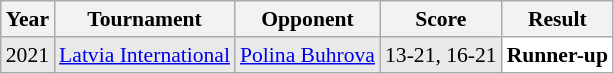<table class="sortable wikitable" style="font-size: 90%;">
<tr>
<th>Year</th>
<th>Tournament</th>
<th>Opponent</th>
<th>Score</th>
<th>Result</th>
</tr>
<tr style="background:#E9E9E9">
<td align="center">2021</td>
<td align="left"><a href='#'>Latvia International</a></td>
<td align="left"> <a href='#'>Polina Buhrova</a></td>
<td align="left">13-21, 16-21</td>
<td style="text-align:left; background:white"> <strong>Runner-up</strong></td>
</tr>
</table>
